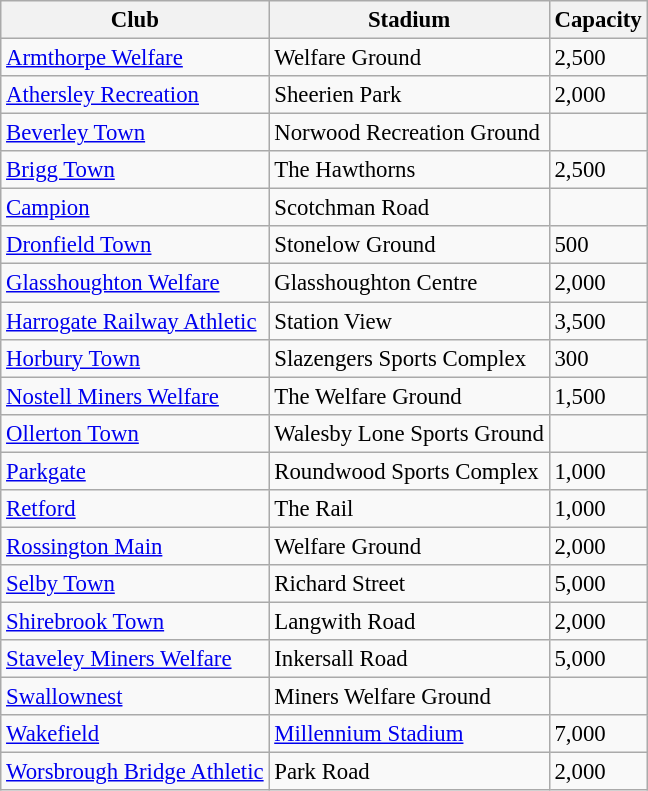<table class="wikitable sortable" style="font-size:95%">
<tr>
<th>Club</th>
<th>Stadium</th>
<th>Capacity</th>
</tr>
<tr>
<td><a href='#'>Armthorpe Welfare</a></td>
<td>Welfare Ground</td>
<td>2,500</td>
</tr>
<tr>
<td><a href='#'>Athersley Recreation</a></td>
<td>Sheerien Park</td>
<td>2,000</td>
</tr>
<tr>
<td><a href='#'>Beverley Town</a></td>
<td>Norwood Recreation Ground</td>
<td></td>
</tr>
<tr>
<td><a href='#'>Brigg Town</a></td>
<td>The Hawthorns</td>
<td>2,500</td>
</tr>
<tr>
<td><a href='#'>Campion</a></td>
<td>Scotchman Road</td>
<td></td>
</tr>
<tr>
<td><a href='#'>Dronfield Town</a></td>
<td>Stonelow Ground</td>
<td>500</td>
</tr>
<tr>
<td><a href='#'>Glasshoughton Welfare</a></td>
<td>Glasshoughton Centre</td>
<td>2,000</td>
</tr>
<tr>
<td><a href='#'>Harrogate Railway Athletic</a></td>
<td>Station View</td>
<td>3,500</td>
</tr>
<tr>
<td><a href='#'>Horbury Town</a></td>
<td>Slazengers Sports Complex</td>
<td>300</td>
</tr>
<tr>
<td><a href='#'>Nostell Miners Welfare</a></td>
<td>The Welfare Ground</td>
<td>1,500</td>
</tr>
<tr>
<td><a href='#'>Ollerton Town</a></td>
<td>Walesby Lone Sports Ground</td>
<td></td>
</tr>
<tr>
<td><a href='#'>Parkgate</a></td>
<td>Roundwood Sports Complex</td>
<td>1,000</td>
</tr>
<tr>
<td><a href='#'>Retford</a></td>
<td>The Rail</td>
<td>1,000</td>
</tr>
<tr>
<td><a href='#'>Rossington Main</a></td>
<td>Welfare Ground</td>
<td>2,000</td>
</tr>
<tr>
<td><a href='#'>Selby Town</a></td>
<td>Richard Street</td>
<td>5,000</td>
</tr>
<tr>
<td><a href='#'>Shirebrook Town</a></td>
<td>Langwith Road</td>
<td>2,000</td>
</tr>
<tr>
<td><a href='#'>Staveley Miners Welfare</a></td>
<td>Inkersall Road</td>
<td>5,000</td>
</tr>
<tr>
<td><a href='#'>Swallownest</a></td>
<td>Miners Welfare Ground</td>
<td></td>
</tr>
<tr>
<td><a href='#'>Wakefield</a></td>
<td><a href='#'>Millennium Stadium</a></td>
<td>7,000</td>
</tr>
<tr>
<td><a href='#'>Worsbrough Bridge Athletic</a></td>
<td>Park Road</td>
<td>2,000</td>
</tr>
</table>
